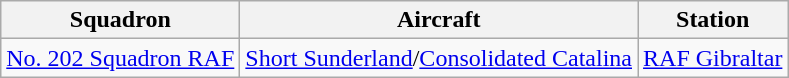<table class="wikitable">
<tr>
<th>Squadron</th>
<th>Aircraft</th>
<th>Station</th>
</tr>
<tr>
<td><a href='#'>No. 202 Squadron RAF</a></td>
<td><a href='#'>Short Sunderland</a>/<a href='#'>Consolidated Catalina</a></td>
<td><a href='#'>RAF Gibraltar</a></td>
</tr>
</table>
